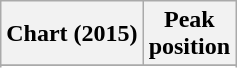<table class="wikitable sortable aders" style="text-align:center;">
<tr>
<th scope="col">Chart (2015)</th>
<th scope="col">Peak<br>position</th>
</tr>
<tr>
</tr>
<tr>
</tr>
<tr>
</tr>
<tr>
</tr>
</table>
